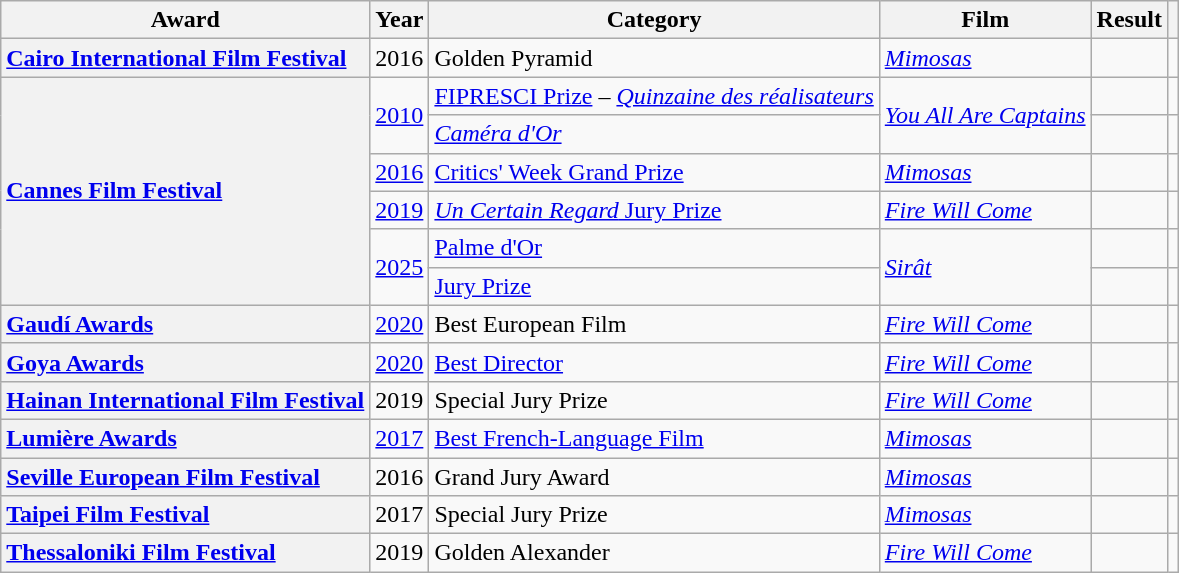<table class="wikitable sortable">
<tr>
<th>Award</th>
<th>Year</th>
<th>Category</th>
<th>Film</th>
<th>Result</th>
<th class="unsortable"></th>
</tr>
<tr>
<th style="text-align:left;"><a href='#'>Cairo International Film Festival</a></th>
<td>2016</td>
<td>Golden Pyramid</td>
<td><em><a href='#'>Mimosas</a></em></td>
<td></td>
<td></td>
</tr>
<tr>
<th rowspan="6" style="text-align:left;"><a href='#'>Cannes Film Festival</a></th>
<td rowspan="2"><a href='#'>2010</a></td>
<td><a href='#'>FIPRESCI Prize</a> – <em><a href='#'>Quinzaine des réalisateurs</a></em></td>
<td rowspan="2"><em><a href='#'>You All Are Captains</a></em></td>
<td></td>
<td></td>
</tr>
<tr>
<td><em><a href='#'>Caméra d'Or</a></em></td>
<td></td>
<td></td>
</tr>
<tr>
<td><a href='#'>2016</a></td>
<td><a href='#'>Critics' Week Grand Prize</a></td>
<td><em><a href='#'>Mimosas</a></em></td>
<td></td>
<td></td>
</tr>
<tr>
<td><a href='#'>2019</a></td>
<td><a href='#'><em>Un Certain Regard</em> Jury Prize</a></td>
<td><em><a href='#'>Fire Will Come</a></em></td>
<td></td>
<td></td>
</tr>
<tr>
<td rowspan="2"><a href='#'>2025</a></td>
<td><a href='#'>Palme d'Or</a></td>
<td rowspan="2"><em><a href='#'>Sirât</a></em></td>
<td></td>
<td></td>
</tr>
<tr>
<td><a href='#'>Jury Prize</a></td>
<td></td>
<td></td>
</tr>
<tr>
<th style="text-align:left;"><a href='#'>Gaudí Awards</a></th>
<td><a href='#'>2020</a></td>
<td>Best European Film</td>
<td><em><a href='#'>Fire Will Come</a></em></td>
<td></td>
<td></td>
</tr>
<tr>
<th style="text-align:left;"><a href='#'>Goya Awards</a></th>
<td><a href='#'>2020</a></td>
<td><a href='#'>Best Director</a></td>
<td><em><a href='#'>Fire Will Come</a></em></td>
<td></td>
<td></td>
</tr>
<tr>
<th style="text-align:left;"><a href='#'>Hainan International Film Festival</a></th>
<td>2019</td>
<td>Special Jury Prize</td>
<td><em><a href='#'>Fire Will Come</a></em></td>
<td></td>
<td></td>
</tr>
<tr>
<th style="text-align:left;"><a href='#'>Lumière Awards</a></th>
<td><a href='#'>2017</a></td>
<td><a href='#'>Best French-Language Film</a></td>
<td><em><a href='#'>Mimosas</a></em></td>
<td></td>
<td></td>
</tr>
<tr>
<th style="text-align:left;"><a href='#'>Seville European Film Festival</a></th>
<td>2016</td>
<td>Grand Jury Award</td>
<td><em><a href='#'>Mimosas</a></em></td>
<td></td>
<td></td>
</tr>
<tr>
<th style="text-align:left;"><a href='#'>Taipei Film Festival</a></th>
<td>2017</td>
<td>Special Jury Prize</td>
<td><em><a href='#'>Mimosas</a></em></td>
<td></td>
<td></td>
</tr>
<tr>
<th style="text-align:left;"><a href='#'>Thessaloniki Film Festival</a></th>
<td>2019</td>
<td>Golden Alexander</td>
<td><em><a href='#'>Fire Will Come</a></em></td>
<td></td>
<td></td>
</tr>
</table>
